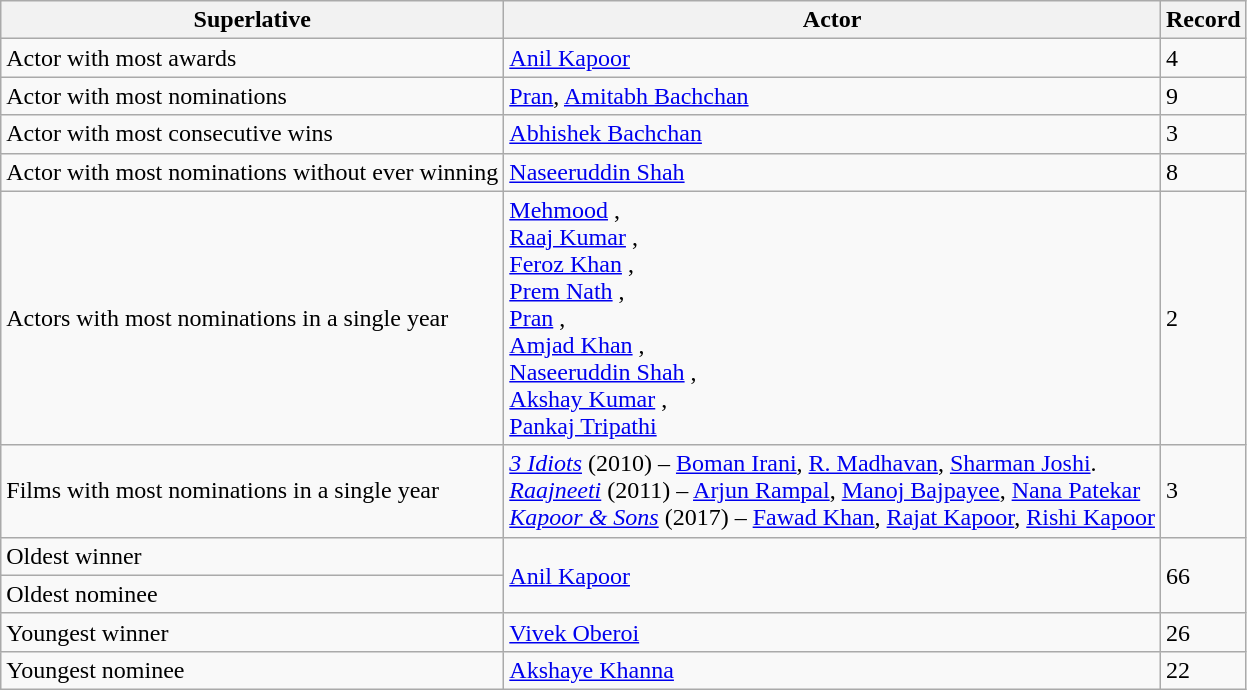<table class="wikitable">
<tr>
<th>Superlative</th>
<th>Actor</th>
<th>Record</th>
</tr>
<tr>
<td>Actor with most awards</td>
<td><a href='#'>Anil Kapoor</a></td>
<td>4</td>
</tr>
<tr>
<td>Actor with most nominations</td>
<td><a href='#'>Pran</a>, <a href='#'>Amitabh Bachchan</a></td>
<td>9</td>
</tr>
<tr>
<td>Actor with most consecutive wins</td>
<td><a href='#'>Abhishek Bachchan</a></td>
<td>3</td>
</tr>
<tr>
<td>Actor with most nominations without ever winning</td>
<td><a href='#'>Naseeruddin Shah</a></td>
<td>8</td>
</tr>
<tr>
<td>Actors with most nominations in a single year</td>
<td><a href='#'>Mehmood</a> ,<br><a href='#'>Raaj Kumar</a> ,<br><a href='#'>Feroz Khan</a> ,<br><a href='#'>Prem Nath</a> ,<br><a href='#'>Pran</a> ,<br><a href='#'>Amjad Khan</a> ,<br><a href='#'>Naseeruddin Shah</a> ,<br><a href='#'>Akshay Kumar</a> ,<br><a href='#'>Pankaj Tripathi</a> </td>
<td>2</td>
</tr>
<tr>
<td>Films with most nominations in a single year</td>
<td><em><a href='#'>3 Idiots</a></em> (2010) – <a href='#'>Boman Irani</a>, <a href='#'>R. Madhavan</a>, <a href='#'>Sharman Joshi</a>.<br><em><a href='#'>Raajneeti</a></em> (2011) – <a href='#'>Arjun Rampal</a>, <a href='#'>Manoj Bajpayee</a>, <a href='#'>Nana Patekar</a><br><em><a href='#'>Kapoor & Sons</a></em> (2017) – <a href='#'>Fawad Khan</a>, <a href='#'>Rajat Kapoor</a>, <a href='#'>Rishi Kapoor</a></td>
<td>3</td>
</tr>
<tr>
<td>Oldest winner</td>
<td rowspan="2"><a href='#'>Anil Kapoor</a></td>
<td rowspan="2">66</td>
</tr>
<tr>
<td>Oldest nominee</td>
</tr>
<tr>
<td>Youngest winner</td>
<td><a href='#'>Vivek Oberoi</a></td>
<td>26</td>
</tr>
<tr>
<td>Youngest nominee</td>
<td><a href='#'>Akshaye Khanna</a></td>
<td>22</td>
</tr>
</table>
